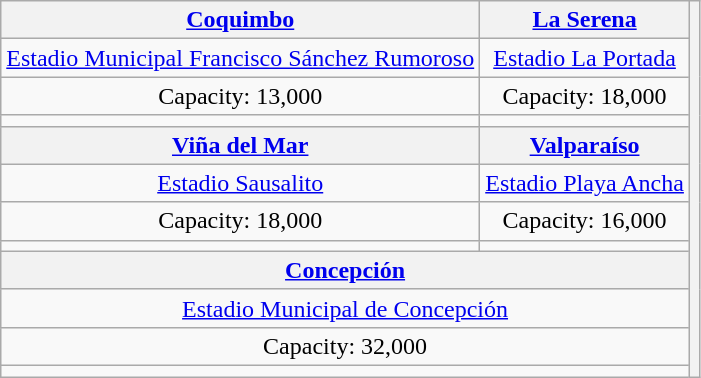<table class="wikitable" style="text-align:center">
<tr>
<th><a href='#'>Coquimbo</a></th>
<th><a href='#'>La Serena</a></th>
<th rowspan="12" style=""></th>
</tr>
<tr>
<td><a href='#'>Estadio Municipal Francisco Sánchez Rumoroso</a></td>
<td><a href='#'>Estadio La Portada</a></td>
</tr>
<tr>
<td>Capacity: 13,000</td>
<td>Capacity: 18,000</td>
</tr>
<tr>
<td></td>
<td></td>
</tr>
<tr>
<th><a href='#'>Viña del Mar</a></th>
<th><a href='#'>Valparaíso</a></th>
</tr>
<tr>
<td><a href='#'>Estadio Sausalito</a></td>
<td><a href='#'>Estadio Playa Ancha</a></td>
</tr>
<tr>
<td>Capacity: 18,000</td>
<td>Capacity: 16,000</td>
</tr>
<tr>
<td></td>
<td></td>
</tr>
<tr>
<th colspan=2><a href='#'>Concepción</a></th>
</tr>
<tr>
<td colspan=2><a href='#'>Estadio Municipal de Concepción</a></td>
</tr>
<tr>
<td colspan=2>Capacity: 32,000</td>
</tr>
<tr>
<td colspan=2></td>
</tr>
</table>
